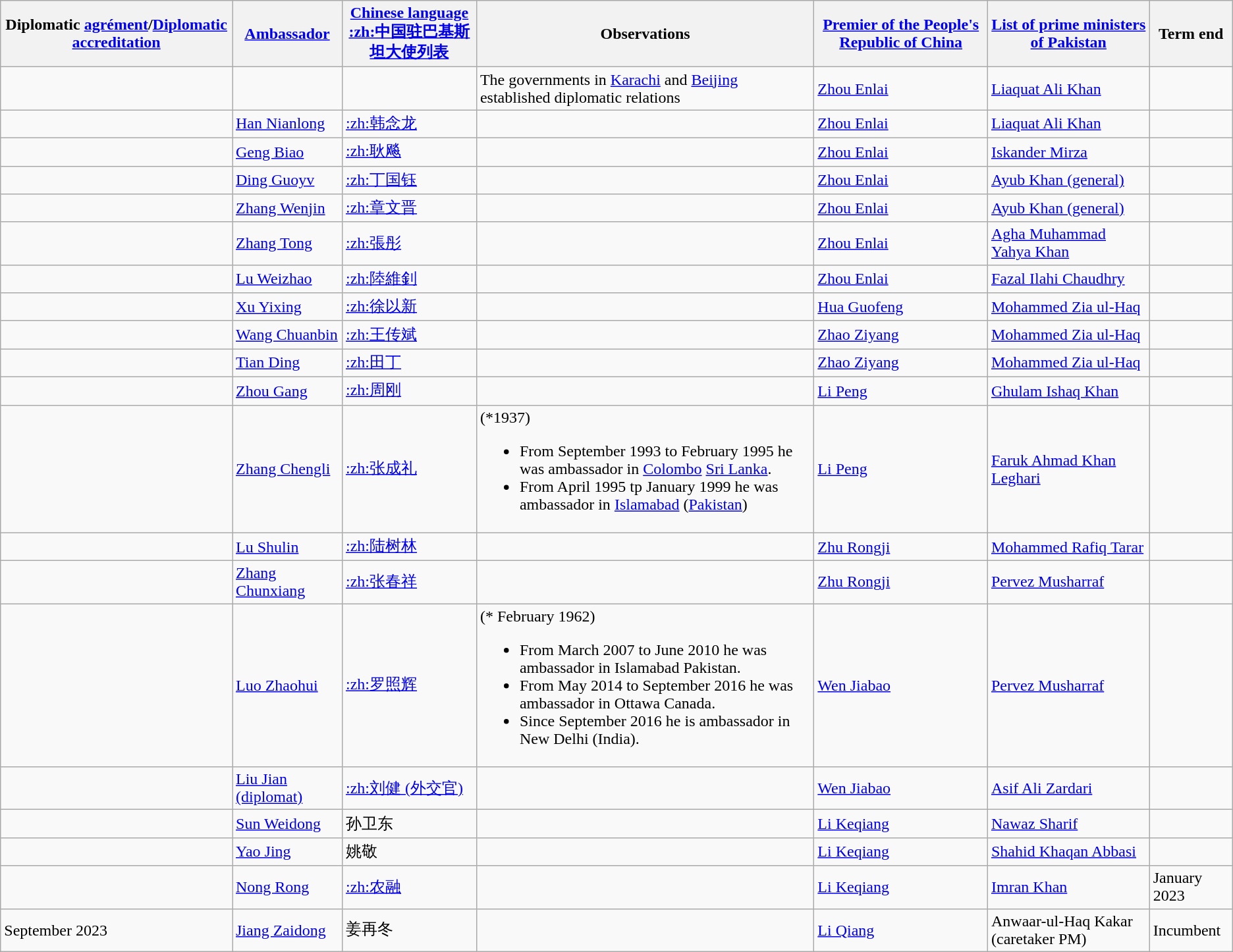<table class="wikitable sortable">
<tr>
<th>Diplomatic <a href='#'>agrément</a>/<a href='#'>Diplomatic accreditation</a></th>
<th><a href='#'>Ambassador</a></th>
<th><a href='#'>Chinese language</a><br><a href='#'>:zh:中国驻巴基斯坦大使列表</a></th>
<th>Observations</th>
<th><a href='#'>Premier of the People's Republic of China</a></th>
<th><a href='#'>List of prime ministers of Pakistan</a></th>
<th>Term end</th>
</tr>
<tr>
<td></td>
<td></td>
<td></td>
<td>The governments in <a href='#'>Karachi</a> and <a href='#'>Beijing</a> established diplomatic relations</td>
<td><a href='#'>Zhou Enlai</a></td>
<td><a href='#'>Liaquat Ali Khan</a></td>
<td></td>
</tr>
<tr>
<td></td>
<td><a href='#'>Han Nianlong</a></td>
<td><a href='#'>:zh:韩念龙</a></td>
<td></td>
<td><a href='#'>Zhou Enlai</a></td>
<td><a href='#'>Liaquat Ali Khan</a></td>
<td></td>
</tr>
<tr>
<td></td>
<td><a href='#'>Geng Biao</a></td>
<td><a href='#'>:zh:耿飚</a></td>
<td></td>
<td><a href='#'>Zhou Enlai</a></td>
<td><a href='#'>Iskander Mirza</a></td>
<td></td>
</tr>
<tr>
<td></td>
<td><a href='#'>Ding Guoyv</a></td>
<td><a href='#'>:zh:丁国钰</a></td>
<td></td>
<td><a href='#'>Zhou Enlai</a></td>
<td><a href='#'>Ayub Khan (general)</a></td>
<td></td>
</tr>
<tr>
<td></td>
<td><a href='#'>Zhang Wenjin</a></td>
<td><a href='#'>:zh:章文晋</a></td>
<td></td>
<td><a href='#'>Zhou Enlai</a></td>
<td><a href='#'>Ayub Khan (general)</a></td>
<td></td>
</tr>
<tr>
<td></td>
<td><a href='#'>Zhang Tong</a></td>
<td><a href='#'>:zh:張彤</a></td>
<td></td>
<td><a href='#'>Zhou Enlai</a></td>
<td><a href='#'>Agha Muhammad Yahya Khan</a></td>
<td></td>
</tr>
<tr>
<td></td>
<td><a href='#'>Lu Weizhao</a></td>
<td><a href='#'>:zh:陸維釗</a></td>
<td></td>
<td><a href='#'>Zhou Enlai</a></td>
<td><a href='#'>Fazal Ilahi Chaudhry</a></td>
<td></td>
</tr>
<tr>
<td></td>
<td><a href='#'>Xu Yixing</a></td>
<td><a href='#'>:zh:徐以新</a></td>
<td></td>
<td><a href='#'>Hua Guofeng</a></td>
<td><a href='#'>Mohammed Zia ul-Haq</a></td>
<td></td>
</tr>
<tr>
<td></td>
<td><a href='#'>Wang Chuanbin</a></td>
<td><a href='#'>:zh:王传斌</a></td>
<td></td>
<td><a href='#'>Zhao Ziyang</a></td>
<td><a href='#'>Mohammed Zia ul-Haq</a></td>
<td></td>
</tr>
<tr>
<td></td>
<td><a href='#'>Tian Ding</a></td>
<td><a href='#'>:zh:田丁</a></td>
<td></td>
<td><a href='#'>Zhao Ziyang</a></td>
<td><a href='#'>Mohammed Zia ul-Haq</a></td>
<td></td>
</tr>
<tr>
<td></td>
<td><a href='#'>Zhou Gang</a></td>
<td><a href='#'>:zh:周刚</a></td>
<td></td>
<td><a href='#'>Li Peng</a></td>
<td><a href='#'>Ghulam Ishaq Khan</a></td>
<td></td>
</tr>
<tr>
<td></td>
<td><a href='#'>Zhang Chengli</a></td>
<td><a href='#'>:zh:张成礼</a></td>
<td>(*1937)<br><ul><li>From September 1993 to February 1995 he was ambassador in <a href='#'>Colombo</a> <a href='#'>Sri Lanka</a>.</li><li>From April 1995 tp January 1999 he was ambassador in <a href='#'>Islamabad</a> (<a href='#'>Pakistan</a>)</li></ul></td>
<td><a href='#'>Li Peng</a></td>
<td><a href='#'>Faruk Ahmad Khan Leghari</a></td>
<td></td>
</tr>
<tr>
<td></td>
<td><a href='#'>Lu Shulin</a></td>
<td><a href='#'>:zh:陆树林</a></td>
<td></td>
<td><a href='#'>Zhu Rongji</a></td>
<td><a href='#'>Mohammed Rafiq Tarar</a></td>
<td></td>
</tr>
<tr>
<td></td>
<td><a href='#'>Zhang Chunxiang</a></td>
<td><a href='#'>:zh:张春祥</a></td>
<td></td>
<td><a href='#'>Zhu Rongji</a></td>
<td><a href='#'>Pervez Musharraf</a></td>
<td></td>
</tr>
<tr>
<td></td>
<td><a href='#'>Luo Zhaohui</a></td>
<td><a href='#'>:zh:罗照辉</a></td>
<td>(* February 1962)<br><ul><li>From March 2007 to June 2010 he was ambassador in Islamabad Pakistan.</li><li>From May 2014 to September 2016 he was ambassador in Ottawa Canada.</li><li>Since September 2016 he is ambassador in New Delhi (India).</li></ul></td>
<td><a href='#'>Wen Jiabao</a></td>
<td><a href='#'>Pervez Musharraf</a></td>
<td></td>
</tr>
<tr>
<td></td>
<td><a href='#'>Liu Jian (diplomat)</a></td>
<td><a href='#'>:zh:刘健 (外交官)</a></td>
<td></td>
<td><a href='#'>Wen Jiabao</a></td>
<td><a href='#'>Asif Ali Zardari</a></td>
<td></td>
</tr>
<tr>
<td></td>
<td><a href='#'>Sun Weidong</a></td>
<td>孙卫东</td>
<td></td>
<td><a href='#'>Li Keqiang</a></td>
<td><a href='#'>Nawaz Sharif</a></td>
<td></td>
</tr>
<tr>
<td></td>
<td><a href='#'>Yao Jing</a></td>
<td>姚敬</td>
<td></td>
<td><a href='#'>Li Keqiang</a></td>
<td><a href='#'>Shahid Khaqan Abbasi</a></td>
<td></td>
</tr>
<tr>
<td></td>
<td><a href='#'>Nong Rong</a></td>
<td><a href='#'>:zh:农融</a></td>
<td></td>
<td><a href='#'>Li Keqiang</a></td>
<td><a href='#'>Imran Khan</a></td>
<td>January 2023</td>
</tr>
<tr>
<td>September 2023</td>
<td><a href='#'>Jiang Zaidong</a></td>
<td>姜再冬</td>
<td></td>
<td><a href='#'>Li Qiang</a></td>
<td>Anwaar-ul-Haq Kakar (caretaker PM)</td>
<td>Incumbent</td>
</tr>
</table>
